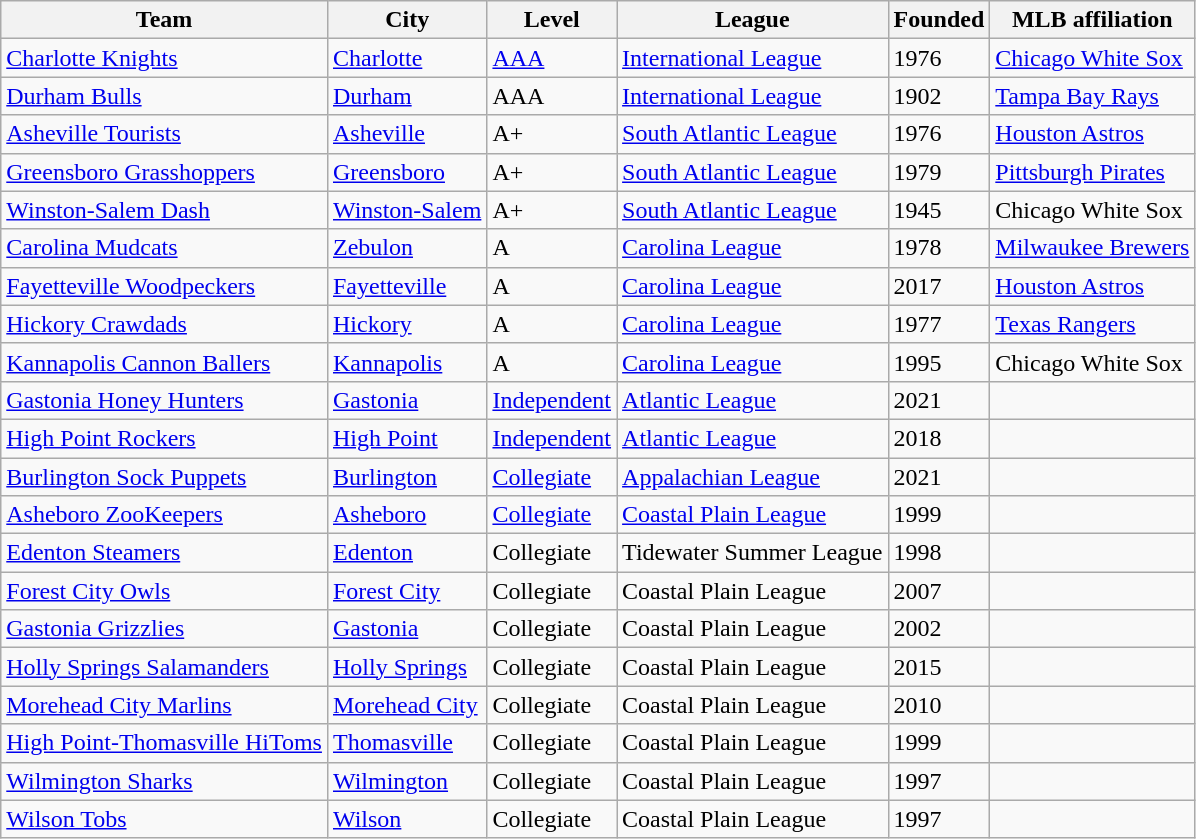<table class="wikitable">
<tr>
<th>Team</th>
<th>City</th>
<th>Level</th>
<th>League</th>
<th>Founded</th>
<th>MLB affiliation</th>
</tr>
<tr>
<td><a href='#'>Charlotte Knights</a></td>
<td><a href='#'>Charlotte</a></td>
<td><a href='#'>AAA</a></td>
<td><a href='#'>International League</a></td>
<td>1976</td>
<td><a href='#'>Chicago White Sox</a></td>
</tr>
<tr>
<td><a href='#'>Durham Bulls</a></td>
<td><a href='#'>Durham</a></td>
<td>AAA</td>
<td><a href='#'>International League</a></td>
<td>1902</td>
<td><a href='#'>Tampa Bay Rays</a></td>
</tr>
<tr>
<td><a href='#'>Asheville Tourists</a></td>
<td><a href='#'>Asheville</a></td>
<td>A+</td>
<td><a href='#'>South Atlantic League</a></td>
<td>1976</td>
<td><a href='#'>Houston Astros</a></td>
</tr>
<tr>
<td><a href='#'>Greensboro Grasshoppers</a></td>
<td><a href='#'>Greensboro</a></td>
<td>A+</td>
<td><a href='#'>South Atlantic League</a></td>
<td>1979</td>
<td><a href='#'>Pittsburgh Pirates</a></td>
</tr>
<tr>
<td><a href='#'>Winston-Salem Dash</a></td>
<td><a href='#'>Winston-Salem</a></td>
<td>A+</td>
<td><a href='#'>South Atlantic League</a></td>
<td>1945</td>
<td>Chicago White Sox</td>
</tr>
<tr>
<td><a href='#'>Carolina Mudcats</a></td>
<td><a href='#'>Zebulon</a></td>
<td>A</td>
<td><a href='#'>Carolina League</a></td>
<td>1978</td>
<td><a href='#'>Milwaukee Brewers</a></td>
</tr>
<tr>
<td><a href='#'>Fayetteville Woodpeckers</a></td>
<td><a href='#'>Fayetteville</a></td>
<td>A</td>
<td><a href='#'>Carolina League</a></td>
<td>2017</td>
<td><a href='#'>Houston Astros</a></td>
</tr>
<tr>
<td><a href='#'>Hickory Crawdads</a></td>
<td><a href='#'>Hickory</a></td>
<td>A</td>
<td><a href='#'>Carolina League</a></td>
<td>1977</td>
<td><a href='#'>Texas Rangers</a></td>
</tr>
<tr>
<td><a href='#'>Kannapolis Cannon Ballers</a></td>
<td><a href='#'>Kannapolis</a></td>
<td>A</td>
<td><a href='#'>Carolina League</a></td>
<td>1995</td>
<td>Chicago White Sox</td>
</tr>
<tr>
<td><a href='#'>Gastonia Honey Hunters</a></td>
<td><a href='#'>Gastonia</a></td>
<td><a href='#'>Independent</a></td>
<td><a href='#'>Atlantic League</a></td>
<td>2021</td>
<td></td>
</tr>
<tr>
<td><a href='#'>High Point Rockers</a></td>
<td><a href='#'>High Point</a></td>
<td><a href='#'>Independent</a></td>
<td><a href='#'>Atlantic League</a></td>
<td>2018</td>
<td></td>
</tr>
<tr>
<td><a href='#'>Burlington Sock Puppets</a></td>
<td><a href='#'>Burlington</a></td>
<td><a href='#'>Collegiate</a></td>
<td><a href='#'>Appalachian League</a></td>
<td>2021</td>
<td></td>
</tr>
<tr>
<td><a href='#'>Asheboro ZooKeepers</a></td>
<td><a href='#'>Asheboro</a></td>
<td><a href='#'>Collegiate</a></td>
<td><a href='#'>Coastal Plain League</a></td>
<td>1999</td>
<td></td>
</tr>
<tr>
<td><a href='#'>Edenton Steamers</a></td>
<td><a href='#'>Edenton</a></td>
<td>Collegiate</td>
<td>Tidewater Summer League</td>
<td>1998</td>
<td></td>
</tr>
<tr>
<td><a href='#'>Forest City Owls</a></td>
<td><a href='#'>Forest City</a></td>
<td>Collegiate</td>
<td>Coastal Plain League</td>
<td>2007</td>
<td></td>
</tr>
<tr>
<td><a href='#'>Gastonia Grizzlies</a></td>
<td><a href='#'>Gastonia</a></td>
<td>Collegiate</td>
<td>Coastal Plain League</td>
<td>2002</td>
<td></td>
</tr>
<tr>
<td><a href='#'>Holly Springs Salamanders</a></td>
<td><a href='#'>Holly Springs</a></td>
<td>Collegiate</td>
<td>Coastal Plain League</td>
<td>2015</td>
<td></td>
</tr>
<tr>
<td><a href='#'>Morehead City Marlins</a></td>
<td><a href='#'>Morehead City</a></td>
<td>Collegiate</td>
<td>Coastal Plain League</td>
<td>2010</td>
<td></td>
</tr>
<tr>
<td><a href='#'>High Point-Thomasville HiToms</a></td>
<td><a href='#'>Thomasville</a></td>
<td>Collegiate</td>
<td>Coastal Plain League</td>
<td>1999</td>
<td></td>
</tr>
<tr>
<td><a href='#'>Wilmington Sharks</a></td>
<td><a href='#'>Wilmington</a></td>
<td>Collegiate</td>
<td>Coastal Plain League</td>
<td>1997</td>
<td></td>
</tr>
<tr>
<td><a href='#'>Wilson Tobs</a></td>
<td><a href='#'>Wilson</a></td>
<td>Collegiate</td>
<td>Coastal Plain League</td>
<td>1997</td>
<td></td>
</tr>
</table>
